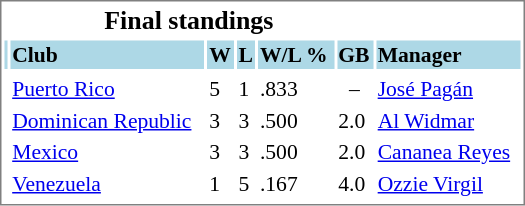<table cellpadding="1" width="350px" style="font-size: 90%; border: 1px solid gray;">
<tr align="center" style="font-size: larger;">
<td colspan="6"><strong>Final standings</strong></td>
</tr>
<tr style="background:lightblue;">
<td></td>
<td><strong>Club</strong></td>
<td><strong>W</strong></td>
<td><strong>L</strong></td>
<td><strong>W/L %</strong></td>
<td><strong>GB</strong></td>
<td><strong>Manager</strong></td>
</tr>
<tr align="center" style="vertical-align: middle;" style="background:lightblue;">
</tr>
<tr>
<td></td>
<td><a href='#'>Puerto Rico</a></td>
<td>5</td>
<td>1</td>
<td>.833</td>
<td>  –</td>
<td><a href='#'>José Pagán</a></td>
</tr>
<tr>
<td></td>
<td><a href='#'>Dominican Republic</a></td>
<td>3</td>
<td>3</td>
<td>.500</td>
<td>2.0</td>
<td><a href='#'>Al Widmar</a></td>
</tr>
<tr>
<td></td>
<td><a href='#'>Mexico</a></td>
<td>3</td>
<td>3</td>
<td>.500</td>
<td>2.0</td>
<td><a href='#'>Cananea Reyes</a></td>
</tr>
<tr>
<td></td>
<td><a href='#'>Venezuela</a></td>
<td>1</td>
<td>5</td>
<td>.167</td>
<td>4.0</td>
<td><a href='#'>Ozzie Virgil</a></td>
</tr>
<tr>
</tr>
</table>
